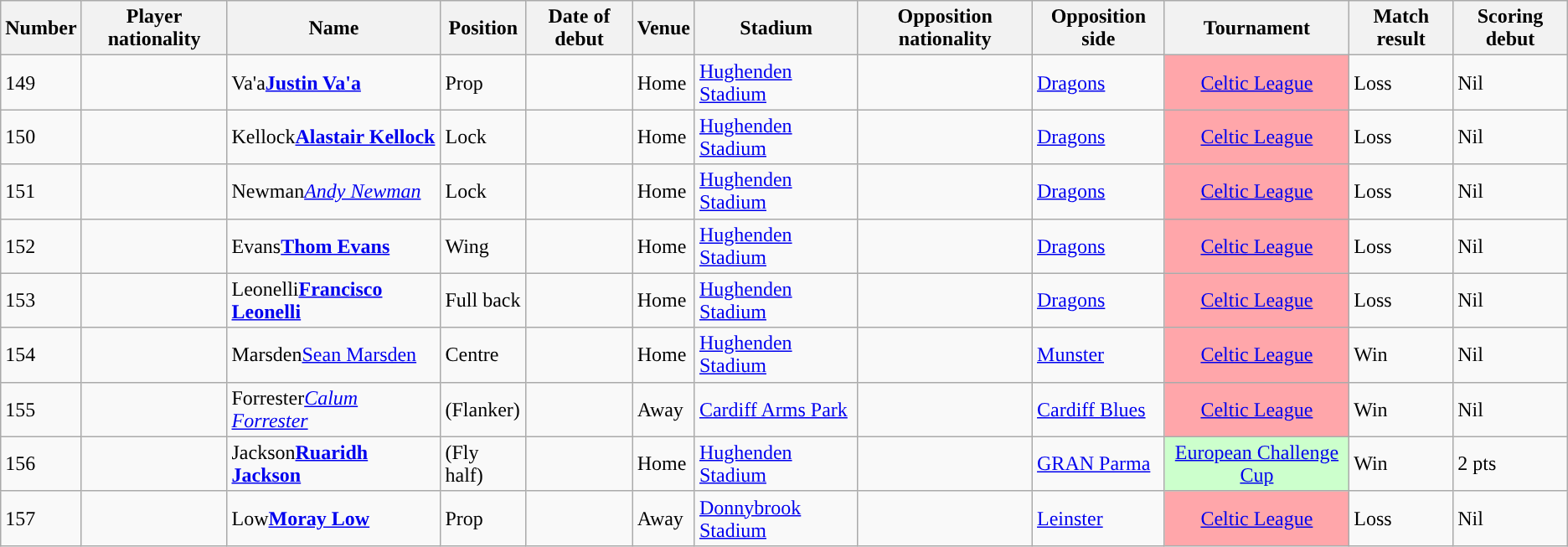<table class="sortable wikitable">
<tr>
<th data-sort-type="number">Number</th>
<th>Player nationality</th>
<th>Name</th>
<th>Position</th>
<th>Date of debut</th>
<th>Venue</th>
<th>Stadium</th>
<th>Opposition nationality</th>
<th>Opposition side</th>
<th>Tournament</th>
<th>Match result</th>
<th>Scoring debut</th>
</tr>
<tr>
<td>149</td>
<td style="text-align:center;"></td>
<td><span>Va'a</span><strong><a href='#'>Justin Va'a</a></strong></td>
<td>Prop</td>
<td></td>
<td>Home</td>
<td><a href='#'>Hughenden Stadium</a></td>
<td style="text-align:center;"></td>
<td><a href='#'>Dragons</a></td>
<td style="text-align:center; background:#FFA6AA;"><a href='#'>Celtic League</a></td>
<td>Loss</td>
<td>Nil</td>
</tr>
<tr>
<td>150</td>
<td style="text-align:center;"></td>
<td><span>Kellock</span><strong><a href='#'>Alastair Kellock</a></strong></td>
<td>Lock</td>
<td></td>
<td>Home</td>
<td><a href='#'>Hughenden Stadium</a></td>
<td style="text-align:center;"></td>
<td><a href='#'>Dragons</a></td>
<td style="text-align:center; background:#FFA6AA;"><a href='#'>Celtic League</a></td>
<td>Loss</td>
<td>Nil</td>
</tr>
<tr>
<td>151</td>
<td style="text-align:center;"></td>
<td><span>Newman</span><em><a href='#'>Andy Newman</a></em></td>
<td>Lock</td>
<td></td>
<td>Home</td>
<td><a href='#'>Hughenden Stadium</a></td>
<td style="text-align:center;"></td>
<td><a href='#'>Dragons</a></td>
<td style="text-align:center; background:#FFA6AA;"><a href='#'>Celtic League</a></td>
<td>Loss</td>
<td>Nil</td>
</tr>
<tr>
<td>152</td>
<td style="text-align:center;"></td>
<td><span>Evans</span><strong><a href='#'>Thom Evans</a></strong></td>
<td>Wing</td>
<td></td>
<td>Home</td>
<td><a href='#'>Hughenden Stadium</a></td>
<td style="text-align:center;"></td>
<td><a href='#'>Dragons</a></td>
<td style="text-align:center; background:#FFA6AA;"><a href='#'>Celtic League</a></td>
<td>Loss</td>
<td>Nil</td>
</tr>
<tr>
<td>153</td>
<td style="text-align:center;"></td>
<td><span>Leonelli</span><strong><a href='#'>Francisco Leonelli</a></strong></td>
<td>Full back</td>
<td></td>
<td>Home</td>
<td><a href='#'>Hughenden Stadium</a></td>
<td style="text-align:center;"></td>
<td><a href='#'>Dragons</a></td>
<td style="text-align:center; background:#FFA6AA;"><a href='#'>Celtic League</a></td>
<td>Loss</td>
<td>Nil</td>
</tr>
<tr>
<td>154</td>
<td style="text-align:center;"></td>
<td><span>Marsden</span><a href='#'>Sean Marsden</a></td>
<td>Centre</td>
<td></td>
<td>Home</td>
<td><a href='#'>Hughenden Stadium</a></td>
<td style="text-align:center;"></td>
<td><a href='#'>Munster</a></td>
<td style="text-align:center; background:#FFA6AA;"><a href='#'>Celtic League</a></td>
<td>Win</td>
<td>Nil</td>
</tr>
<tr>
<td>155</td>
<td style="text-align:center;"></td>
<td><span>Forrester</span><em><a href='#'>Calum Forrester</a></em></td>
<td>(Flanker)</td>
<td></td>
<td>Away</td>
<td><a href='#'>Cardiff Arms Park</a></td>
<td style="text-align:center;"></td>
<td><a href='#'>Cardiff Blues</a></td>
<td style="text-align:center; background:#FFA6AA;"><a href='#'>Celtic League</a></td>
<td>Win</td>
<td>Nil</td>
</tr>
<tr>
<td>156</td>
<td style="text-align:center;"></td>
<td><span>Jackson</span><strong><a href='#'>Ruaridh Jackson</a></strong></td>
<td>(Fly half)</td>
<td></td>
<td>Home</td>
<td><a href='#'>Hughenden Stadium</a></td>
<td style="text-align:center;"></td>
<td><a href='#'>GRAN Parma</a></td>
<td style="text-align:center; background:#ccffcc;"><a href='#'>European Challenge Cup</a></td>
<td>Win</td>
<td>2 pts</td>
</tr>
<tr>
<td>157</td>
<td style="text-align:center;"></td>
<td><span>Low</span><strong><a href='#'>Moray Low</a></strong></td>
<td>Prop</td>
<td></td>
<td>Away</td>
<td><a href='#'>Donnybrook Stadium</a></td>
<td style="text-align:center;"></td>
<td><a href='#'>Leinster</a></td>
<td style="text-align:center; background:#FFA6AA;"><a href='#'>Celtic League</a></td>
<td>Loss</td>
<td>Nil</td>
</tr>
</table>
